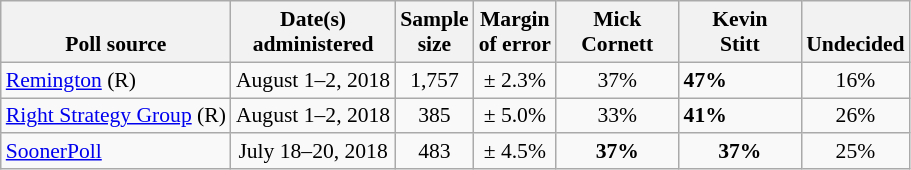<table class="wikitable" style="font-size:90%;">
<tr valign=bottom>
<th>Poll source</th>
<th>Date(s)<br>administered</th>
<th>Sample<br>size</th>
<th>Margin<br>of error</th>
<th style="width:75px;">Mick<br>Cornett</th>
<th style="width:75px;">Kevin<br>Stitt</th>
<th>Undecided</th>
</tr>
<tr>
<td><a href='#'>Remington</a> (R)</td>
<td align=center>August 1–2, 2018</td>
<td align=center>1,757</td>
<td align=center>± 2.3%</td>
<td align=center>37%</td>
<td><strong>47%</strong></td>
<td align=center>16%</td>
</tr>
<tr>
<td><a href='#'>Right Strategy Group</a> (R)</td>
<td align=center>August 1–2, 2018</td>
<td align=center>385</td>
<td align=center>± 5.0%</td>
<td align=center>33%</td>
<td><strong>41%</strong></td>
<td align=center>26%</td>
</tr>
<tr>
<td><a href='#'>SoonerPoll</a></td>
<td align=center>July 18–20, 2018</td>
<td align=center>483</td>
<td align=center>± 4.5%</td>
<td align=center><strong>37%</strong></td>
<td align=center><strong>37%</strong></td>
<td align=center>25%</td>
</tr>
</table>
